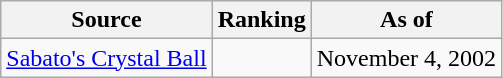<table class="wikitable">
<tr>
<th>Source</th>
<th>Ranking</th>
<th>As of</th>
</tr>
<tr>
<td><a href='#'>Sabato's Crystal Ball</a></td>
<td></td>
<td>November 4, 2002</td>
</tr>
</table>
